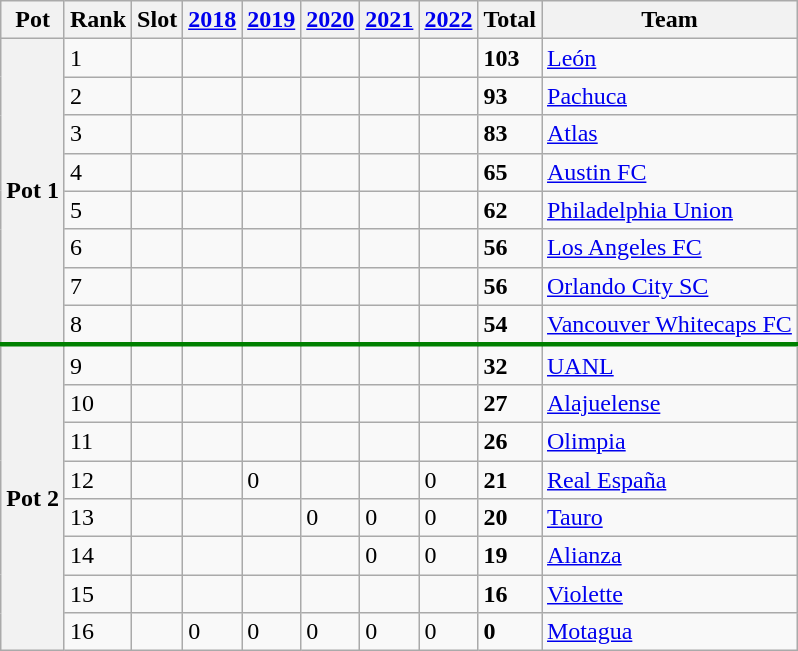<table class="wikitable sortable">
<tr>
<th>Pot</th>
<th>Rank</th>
<th>Slot</th>
<th><a href='#'>2018</a></th>
<th><a href='#'>2019</a></th>
<th><a href='#'>2020</a></th>
<th><a href='#'>2021</a></th>
<th><a href='#'>2022</a></th>
<th>Total</th>
<th>Team</th>
</tr>
<tr>
<th rowspan=8>Pot 1</th>
<td>1</td>
<td></td>
<td></td>
<td></td>
<td></td>
<td></td>
<td></td>
<td><strong>103</strong></td>
<td> <a href='#'>León</a></td>
</tr>
<tr>
<td>2</td>
<td></td>
<td></td>
<td></td>
<td></td>
<td></td>
<td></td>
<td><strong>93</strong></td>
<td> <a href='#'>Pachuca</a></td>
</tr>
<tr>
<td>3</td>
<td></td>
<td></td>
<td></td>
<td></td>
<td></td>
<td></td>
<td><strong>83</strong></td>
<td> <a href='#'>Atlas</a></td>
</tr>
<tr>
<td>4</td>
<td></td>
<td></td>
<td></td>
<td></td>
<td></td>
<td></td>
<td><strong>65</strong></td>
<td> <a href='#'>Austin FC</a></td>
</tr>
<tr>
<td>5</td>
<td></td>
<td></td>
<td></td>
<td></td>
<td></td>
<td></td>
<td><strong>62</strong></td>
<td> <a href='#'>Philadelphia Union</a></td>
</tr>
<tr>
<td>6</td>
<td></td>
<td></td>
<td></td>
<td></td>
<td></td>
<td></td>
<td><strong>56</strong></td>
<td> <a href='#'>Los Angeles FC</a></td>
</tr>
<tr>
<td>7</td>
<td></td>
<td></td>
<td></td>
<td></td>
<td></td>
<td></td>
<td><strong>56</strong></td>
<td> <a href='#'>Orlando City SC</a></td>
</tr>
<tr>
<td>8</td>
<td></td>
<td></td>
<td></td>
<td></td>
<td></td>
<td></td>
<td><strong>54</strong></td>
<td> <a href='#'>Vancouver Whitecaps FC</a></td>
</tr>
<tr style="border-top:3px solid green;">
<th rowspan=8>Pot 2</th>
<td>9</td>
<td></td>
<td></td>
<td></td>
<td></td>
<td></td>
<td></td>
<td><strong>32</strong></td>
<td> <a href='#'>UANL</a></td>
</tr>
<tr>
<td>10</td>
<td></td>
<td></td>
<td></td>
<td></td>
<td></td>
<td></td>
<td><strong>27</strong></td>
<td> <a href='#'>Alajuelense</a></td>
</tr>
<tr>
<td>11</td>
<td></td>
<td></td>
<td></td>
<td></td>
<td></td>
<td></td>
<td><strong>26</strong></td>
<td> <a href='#'>Olimpia</a></td>
</tr>
<tr>
<td>12</td>
<td></td>
<td></td>
<td>0</td>
<td></td>
<td></td>
<td>0</td>
<td><strong>21</strong></td>
<td> <a href='#'>Real España</a></td>
</tr>
<tr>
<td>13</td>
<td></td>
<td></td>
<td></td>
<td>0</td>
<td>0</td>
<td>0</td>
<td><strong>20</strong></td>
<td> <a href='#'>Tauro</a></td>
</tr>
<tr>
<td>14</td>
<td></td>
<td></td>
<td></td>
<td></td>
<td>0</td>
<td>0</td>
<td><strong>19</strong></td>
<td> <a href='#'>Alianza</a></td>
</tr>
<tr>
<td>15</td>
<td></td>
<td></td>
<td></td>
<td></td>
<td></td>
<td></td>
<td><strong>16</strong></td>
<td> <a href='#'>Violette</a></td>
</tr>
<tr>
<td>16</td>
<td></td>
<td>0</td>
<td>0</td>
<td>0</td>
<td>0</td>
<td>0</td>
<td><strong>0</strong></td>
<td> <a href='#'>Motagua</a></td>
</tr>
</table>
